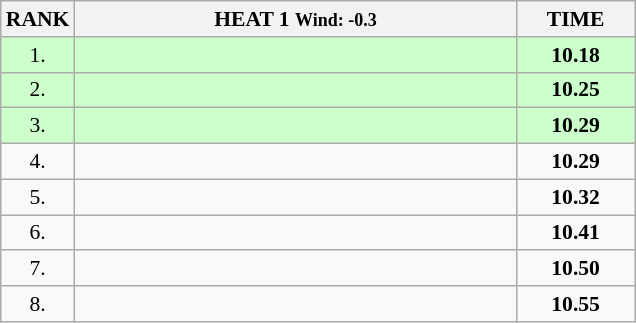<table class="wikitable" style="border-collapse: collapse; font-size: 90%;">
<tr>
<th>RANK</th>
<th style="width: 20em">HEAT 1 <small>Wind: -0.3</small></th>
<th style="width: 5em">TIME</th>
</tr>
<tr style="background:#ccffcc;">
<td align="center">1.</td>
<td></td>
<td align="center"><strong>10.18</strong></td>
</tr>
<tr style="background:#ccffcc;">
<td align="center">2.</td>
<td></td>
<td align="center"><strong>10.25</strong></td>
</tr>
<tr style="background:#ccffcc;">
<td align="center">3.</td>
<td></td>
<td align="center"><strong>10.29</strong></td>
</tr>
<tr>
<td align="center">4.</td>
<td></td>
<td align="center"><strong>10.29</strong></td>
</tr>
<tr>
<td align="center">5.</td>
<td></td>
<td align="center"><strong>10.32</strong></td>
</tr>
<tr>
<td align="center">6.</td>
<td></td>
<td align="center"><strong>10.41</strong></td>
</tr>
<tr>
<td align="center">7.</td>
<td></td>
<td align="center"><strong>10.50</strong></td>
</tr>
<tr>
<td align="center">8.</td>
<td></td>
<td align="center"><strong>10.55</strong></td>
</tr>
</table>
